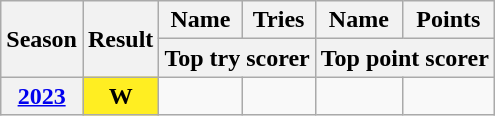<table class="wikitable" style="text-align: center">
<tr>
<th rowspan="2" scope="col">Season</th>
<th rowspan="2" scope="col">Result</th>
<th scope="col">Name</th>
<th scope="col">Tries</th>
<th scope="col">Name</th>
<th scope="col">Points</th>
</tr>
<tr>
<th colspan="2" scope="col">Top try scorer</th>
<th colspan="2" scope="col">Top point scorer</th>
</tr>
<tr>
<th scope="row"><a href='#'>2023</a></th>
<td style="background-color:#FE2"><strong>W</strong></td>
<td></td>
<td></td>
<td></td>
<td></td>
</tr>
</table>
